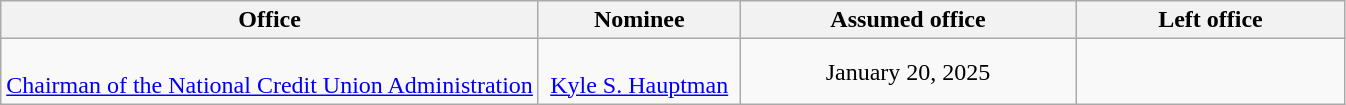<table class="wikitable sortable" style="text-align:center">
<tr>
<th style="width:40%;">Office</th>
<th style="width:15%;">Nominee</th>
<th style="width:25%;" data-sort- type="date">Assumed office</th>
<th style="width:20%;" data-sort- type="date">Left office</th>
</tr>
<tr>
<td><br><a href='#'>Chairman of the National Credit Union Administration</a></td>
<td><br><a href='#'>Kyle S. Hauptman</a></td>
<td>January 20, 2025</td>
<td></td>
</tr>
</table>
